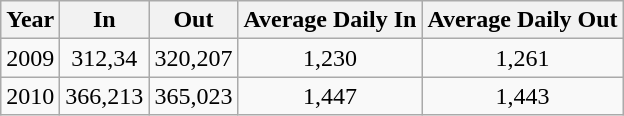<table class="wikitable" style="text-align:center">
<tr>
<th>Year</th>
<th>In</th>
<th>Out</th>
<th>Average Daily In</th>
<th>Average Daily Out</th>
</tr>
<tr>
<td>2009</td>
<td>312,34</td>
<td>320,207</td>
<td>1,230</td>
<td>1,261</td>
</tr>
<tr>
<td>2010</td>
<td>366,213</td>
<td>365,023</td>
<td>1,447</td>
<td>1,443</td>
</tr>
</table>
